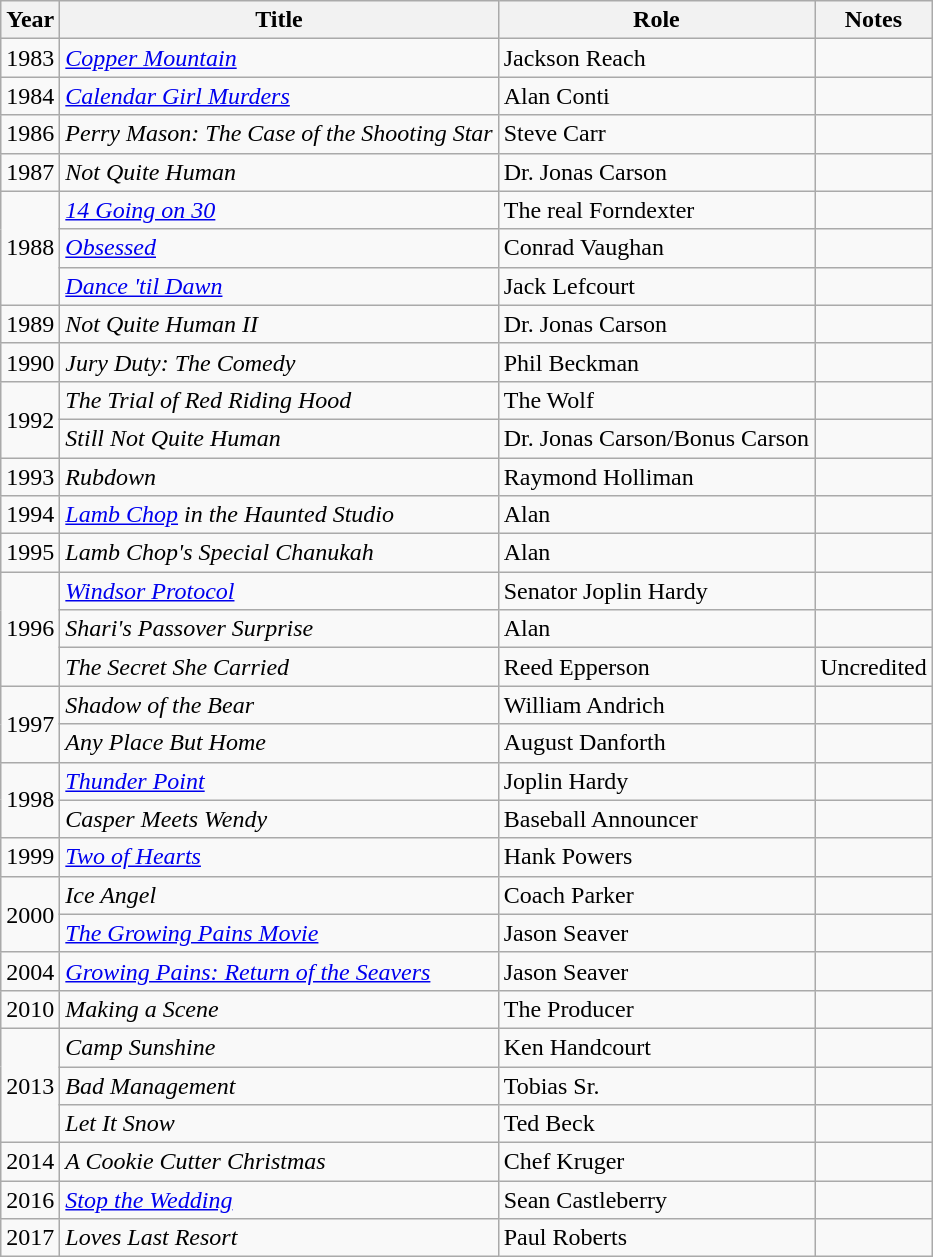<table class="wikitable sortable">
<tr style="text-align:center;">
<th>Year</th>
<th>Title</th>
<th>Role</th>
<th class="unsortable">Notes</th>
</tr>
<tr>
<td>1983</td>
<td><em><a href='#'>Copper Mountain</a></em></td>
<td>Jackson Reach</td>
<td></td>
</tr>
<tr>
<td>1984</td>
<td><em><a href='#'>Calendar Girl Murders</a></em></td>
<td>Alan Conti</td>
<td></td>
</tr>
<tr>
<td>1986</td>
<td><em>Perry Mason: The Case of the Shooting Star</em></td>
<td>Steve Carr</td>
<td></td>
</tr>
<tr>
<td>1987</td>
<td><em>Not Quite Human</em></td>
<td>Dr. Jonas Carson</td>
<td></td>
</tr>
<tr>
<td rowspan="3">1988</td>
<td><em><a href='#'>14 Going on 30</a></em></td>
<td>The real Forndexter</td>
<td></td>
</tr>
<tr>
<td><em><a href='#'>Obsessed</a></em></td>
<td>Conrad Vaughan</td>
<td></td>
</tr>
<tr>
<td><em><a href='#'>Dance 'til Dawn</a></em></td>
<td>Jack Lefcourt</td>
<td></td>
</tr>
<tr>
<td>1989</td>
<td><em>Not Quite Human II</em></td>
<td>Dr. Jonas Carson</td>
<td></td>
</tr>
<tr>
<td>1990</td>
<td><em>Jury Duty: The Comedy</em></td>
<td>Phil Beckman</td>
<td></td>
</tr>
<tr>
<td rowspan="2">1992</td>
<td data-sort-value="Trial of Red Riding Hood, The"><em>The Trial of Red Riding Hood</em></td>
<td>The Wolf</td>
<td></td>
</tr>
<tr>
<td><em>Still Not Quite Human</em></td>
<td>Dr. Jonas Carson/Bonus Carson</td>
<td></td>
</tr>
<tr>
<td>1993</td>
<td><em>Rubdown</em></td>
<td>Raymond Holliman</td>
<td></td>
</tr>
<tr>
<td>1994</td>
<td><em><a href='#'>Lamb Chop</a> in the Haunted Studio</em></td>
<td>Alan</td>
<td></td>
</tr>
<tr>
<td>1995</td>
<td><em>Lamb Chop's Special Chanukah</em></td>
<td>Alan</td>
<td></td>
</tr>
<tr>
<td rowspan="3">1996</td>
<td><em><a href='#'>Windsor Protocol</a></em></td>
<td>Senator Joplin Hardy</td>
<td></td>
</tr>
<tr>
<td><em>Shari's Passover Surprise</em></td>
<td>Alan</td>
<td></td>
</tr>
<tr>
<td data-sort-value="Secret She Carried, The"><em>The Secret She Carried</em></td>
<td>Reed Epperson</td>
<td>Uncredited</td>
</tr>
<tr>
<td rowspan="2">1997</td>
<td><em>Shadow of the Bear</em></td>
<td>William Andrich</td>
<td></td>
</tr>
<tr>
<td><em>Any Place But Home</em></td>
<td>August Danforth</td>
<td></td>
</tr>
<tr>
<td rowspan="2">1998</td>
<td><em><a href='#'>Thunder Point</a></em></td>
<td>Joplin Hardy</td>
<td></td>
</tr>
<tr>
<td><em>Casper Meets Wendy</em></td>
<td>Baseball Announcer</td>
<td></td>
</tr>
<tr>
<td>1999</td>
<td><em><a href='#'>Two of Hearts</a></em></td>
<td>Hank Powers</td>
<td></td>
</tr>
<tr>
<td rowspan="2">2000</td>
<td><em>Ice Angel</em></td>
<td>Coach Parker</td>
<td></td>
</tr>
<tr>
<td data-sort-value="Growing Pains Movie, The"><em><a href='#'>The Growing Pains Movie</a></em></td>
<td>Jason Seaver</td>
<td></td>
</tr>
<tr>
<td>2004</td>
<td><em><a href='#'>Growing Pains: Return of the Seavers</a></em></td>
<td>Jason Seaver</td>
<td></td>
</tr>
<tr>
<td>2010</td>
<td><em>Making a Scene</em></td>
<td>The Producer</td>
<td></td>
</tr>
<tr>
<td rowspan="3">2013</td>
<td><em>Camp Sunshine</em></td>
<td>Ken Handcourt</td>
<td></td>
</tr>
<tr>
<td><em>Bad Management</em></td>
<td>Tobias Sr.</td>
<td></td>
</tr>
<tr>
<td><em>Let It Snow</em></td>
<td>Ted Beck</td>
<td></td>
</tr>
<tr>
<td>2014</td>
<td data-sort-value="Cookie Cutter Christmas, A"><em>A Cookie Cutter Christmas</em></td>
<td>Chef Kruger</td>
<td></td>
</tr>
<tr>
<td>2016</td>
<td><em><a href='#'>Stop the Wedding</a></em></td>
<td>Sean Castleberry</td>
<td></td>
</tr>
<tr>
<td>2017</td>
<td><em>Loves Last Resort</em></td>
<td>Paul Roberts</td>
<td></td>
</tr>
</table>
